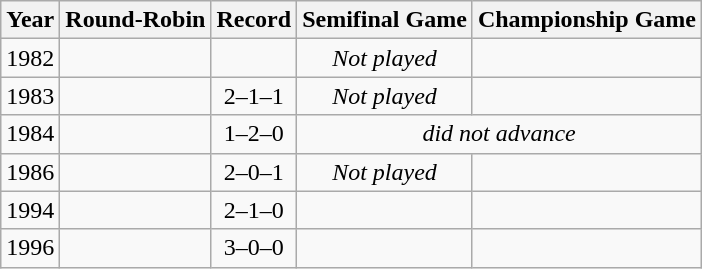<table class="wikitable" style="text-align:center">
<tr>
<th>Year</th>
<th>Round-Robin</th>
<th>Record</th>
<th>Semifinal Game</th>
<th>Championship Game</th>
</tr>
<tr>
<td>1982</td>
<td></td>
<td></td>
<td><em>Not played</em></td>
<td></td>
</tr>
<tr>
<td>1983</td>
<td></td>
<td>2–1–1</td>
<td><em>Not played</em></td>
<td></td>
</tr>
<tr>
<td>1984</td>
<td></td>
<td>1–2–0</td>
<td colspan=2><em>did not advance</em></td>
</tr>
<tr>
<td>1986</td>
<td></td>
<td>2–0–1</td>
<td><em>Not played</em></td>
<td></td>
</tr>
<tr>
<td>1994</td>
<td></td>
<td>2–1–0</td>
<td></td>
<td></td>
</tr>
<tr>
<td>1996<br></td>
<td></td>
<td>3–0–0</td>
<td></td>
<td></td>
</tr>
</table>
